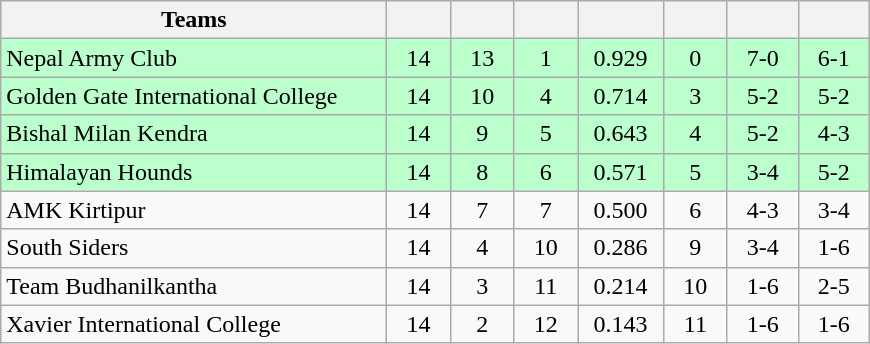<table class="wikitable" style="text-align:center">
<tr>
<th style="width:250px;">Teams</th>
<th style="width:35px;"></th>
<th style="width:35px;"></th>
<th style="width:35px;"></th>
<th style="width:50px;"></th>
<th style="width:35px;"></th>
<th style="width:40px;"></th>
<th style="width:40px;"></th>
</tr>
<tr style="background:#bfc;">
<td style="text-align:left;">Nepal Army Club</td>
<td>14</td>
<td>13</td>
<td>1</td>
<td>0.929</td>
<td>0</td>
<td>7-0</td>
<td>6-1</td>
</tr>
<tr style="background:#bfc;">
<td style="text-align:left;">Golden Gate International College</td>
<td>14</td>
<td>10</td>
<td>4</td>
<td>0.714</td>
<td>3</td>
<td>5-2</td>
<td>5-2</td>
</tr>
<tr style="background:#bfc;">
<td style="text-align:left;">Bishal Milan Kendra</td>
<td>14</td>
<td>9</td>
<td>5</td>
<td>0.643</td>
<td>4</td>
<td>5-2</td>
<td>4-3</td>
</tr>
<tr style="background:#bfc;">
<td style="text-align:left;">Himalayan Hounds</td>
<td>14</td>
<td>8</td>
<td>6</td>
<td>0.571</td>
<td>5</td>
<td>3-4</td>
<td>5-2</td>
</tr>
<tr>
<td style="text-align:left;">AMK Kirtipur</td>
<td>14</td>
<td>7</td>
<td>7</td>
<td>0.500</td>
<td>6</td>
<td>4-3</td>
<td>3-4</td>
</tr>
<tr>
<td style="text-align:left;">South Siders</td>
<td>14</td>
<td>4</td>
<td>10</td>
<td>0.286</td>
<td>9</td>
<td>3-4</td>
<td>1-6</td>
</tr>
<tr>
<td style="text-align:left;">Team Budhanilkantha</td>
<td>14</td>
<td>3</td>
<td>11</td>
<td>0.214</td>
<td>10</td>
<td>1-6</td>
<td>2-5</td>
</tr>
<tr>
<td style="text-align:left;">Xavier International College</td>
<td>14</td>
<td>2</td>
<td>12</td>
<td>0.143</td>
<td>11</td>
<td>1-6</td>
<td>1-6</td>
</tr>
</table>
